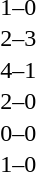<table cellspacing=1 width=70%>
<tr>
<th width=25%></th>
<th width=30%></th>
<th width=15%></th>
<th width=30%></th>
</tr>
<tr>
<td></td>
<td align=right></td>
<td align=center>1–0</td>
<td></td>
</tr>
<tr>
<td></td>
<td align=right></td>
<td align=center>2–3</td>
<td></td>
</tr>
<tr>
<td></td>
<td align=right></td>
<td align=center>4–1</td>
<td></td>
</tr>
<tr>
<td></td>
<td align=right></td>
<td align=center>2–0</td>
<td></td>
</tr>
<tr>
<td></td>
<td align=right></td>
<td align=center>0–0</td>
<td></td>
</tr>
<tr>
<td></td>
<td align=right></td>
<td align=center>1–0</td>
<td></td>
</tr>
</table>
